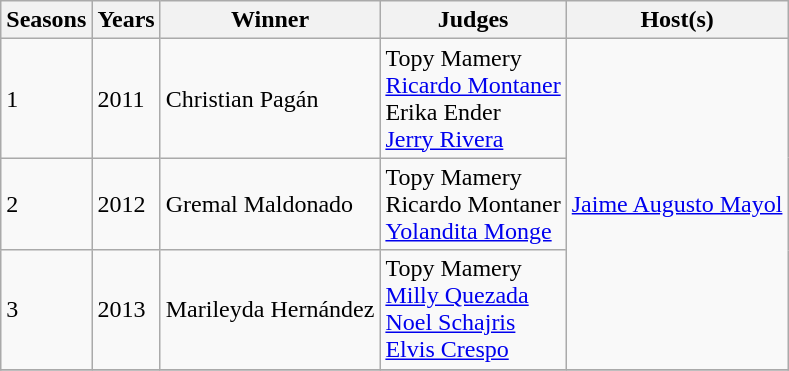<table class="wikitable">
<tr>
<th>Seasons</th>
<th>Years</th>
<th>Winner</th>
<th>Judges</th>
<th>Host(s)</th>
</tr>
<tr>
<td>1</td>
<td>2011</td>
<td>Christian Pagán</td>
<td>Topy Mamery<br><a href='#'>Ricardo Montaner</a><br>Erika Ender<br> <a href='#'>Jerry Rivera</a></td>
<td rowspan=3><a href='#'>Jaime Augusto Mayol</a></td>
</tr>
<tr>
<td>2</td>
<td>2012</td>
<td>Gremal Maldonado</td>
<td>Topy Mamery<br>Ricardo Montaner<br><a href='#'>Yolandita Monge</a></td>
</tr>
<tr>
<td>3</td>
<td>2013</td>
<td>Marileyda Hernández</td>
<td>Topy Mamery<br><a href='#'>Milly Quezada</a><br><a href='#'>Noel Schajris</a><br><a href='#'>Elvis Crespo</a></td>
</tr>
<tr>
</tr>
</table>
